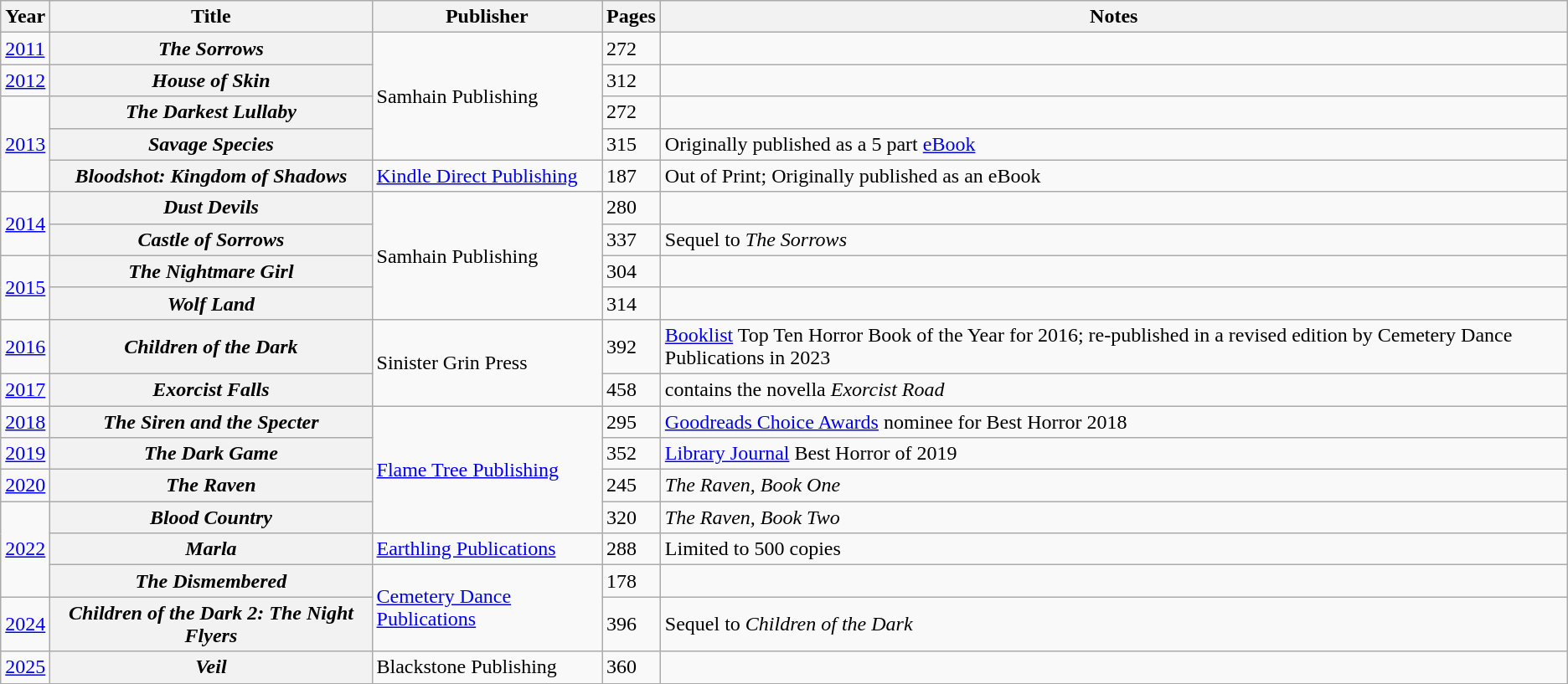<table class="wikitable sortable plainrowheaders">
<tr>
<th scope="col">Year</th>
<th scope="col">Title</th>
<th scope="col">Publisher</th>
<th scope="col">Pages</th>
<th scope="col">Notes</th>
</tr>
<tr>
<td><a href='#'>2011</a></td>
<th scope="row"><em>The Sorrows</em></th>
<td rowspan="4">Samhain Publishing</td>
<td>272</td>
<td></td>
</tr>
<tr>
<td><a href='#'>2012</a></td>
<th scope="row"><em>House of Skin</em></th>
<td>312</td>
<td></td>
</tr>
<tr>
<td rowspan="3"><a href='#'>2013</a></td>
<th scope="row"><em>The Darkest Lullaby</em></th>
<td>272</td>
<td></td>
</tr>
<tr>
<th scope="row"><em>Savage Species</em></th>
<td>315</td>
<td>Originally published as a 5 part <a href='#'>eBook</a></td>
</tr>
<tr>
<th scope="row"><em>Bloodshot: Kingdom of Shadows</em></th>
<td><a href='#'>Kindle Direct Publishing</a></td>
<td>187</td>
<td>Out of Print; Originally published as an eBook</td>
</tr>
<tr>
<td rowspan="2"><a href='#'>2014</a></td>
<th scope="row"><em>Dust Devils</em></th>
<td rowspan="4">Samhain Publishing</td>
<td>280</td>
<td></td>
</tr>
<tr>
<th scope="row"><em>Castle of Sorrows</em></th>
<td>337</td>
<td>Sequel to <em>The Sorrows</em></td>
</tr>
<tr>
<td rowspan="2"><a href='#'>2015</a></td>
<th scope="row"><em>The Nightmare Girl</em></th>
<td>304</td>
<td></td>
</tr>
<tr>
<th scope="row"><em>Wolf Land</em></th>
<td>314</td>
<td></td>
</tr>
<tr>
<td><a href='#'>2016</a></td>
<th scope="row"><em>Children of the Dark</em></th>
<td rowspan="2">Sinister Grin Press</td>
<td>392</td>
<td><a href='#'>Booklist</a> Top Ten Horror Book of the Year for 2016; re-published in a revised edition by Cemetery Dance Publications in 2023</td>
</tr>
<tr>
<td><a href='#'>2017</a></td>
<th scope="row"><em>Exorcist Falls</em></th>
<td>458</td>
<td>contains the novella <em>Exorcist Road</em></td>
</tr>
<tr>
<td><a href='#'>2018</a></td>
<th scope="row"><em>The Siren and the Specter</em></th>
<td rowspan="4"><a href='#'>Flame Tree Publishing</a></td>
<td>295</td>
<td><a href='#'>Goodreads Choice Awards</a> nominee for Best Horror 2018</td>
</tr>
<tr>
<td><a href='#'>2019</a></td>
<th scope="row"><em>The Dark Game</em></th>
<td>352</td>
<td><a href='#'>Library Journal</a> Best Horror of 2019</td>
</tr>
<tr>
<td><a href='#'>2020</a></td>
<th scope="row"><em>The Raven</em></th>
<td>245</td>
<td><em>The Raven, Book One</em></td>
</tr>
<tr>
<td rowspan="3"><a href='#'>2022</a></td>
<th scope="row"><em>Blood Country</em></th>
<td>320</td>
<td><em>The Raven, Book Two</em></td>
</tr>
<tr>
<th scope="row"><em>Marla</em></th>
<td><a href='#'>Earthling Publications</a></td>
<td>288</td>
<td>Limited to 500 copies</td>
</tr>
<tr>
<th scope="row"><em>The Dismembered</em></th>
<td rowspan="2"><a href='#'>Cemetery Dance Publications</a></td>
<td>178</td>
<td></td>
</tr>
<tr>
<td><a href='#'>2024</a></td>
<th scope="row"><em>Children of the Dark 2: The Night Flyers</em></th>
<td>396</td>
<td>Sequel to <em>Children of the Dark</em></td>
</tr>
<tr>
<td><a href='#'>2025</a></td>
<th scope="row"><em>Veil</em></th>
<td>Blackstone Publishing</td>
<td>360</td>
<td></td>
</tr>
<tr>
</tr>
</table>
